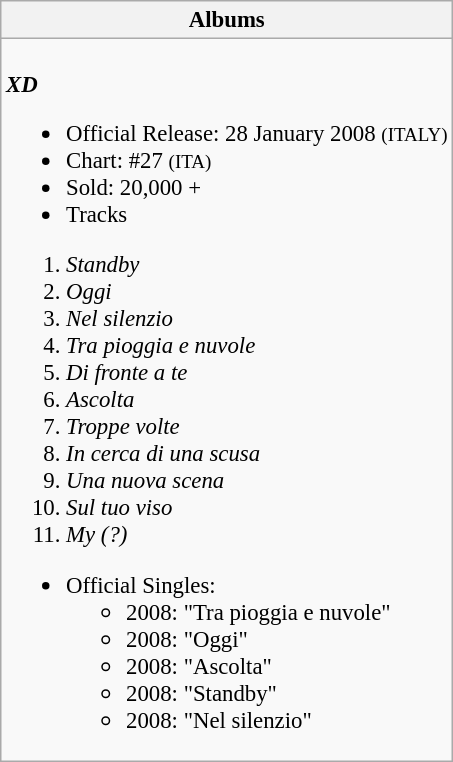<table class="wikitable" style="font-size: 95%;">
<tr>
<th>Albums</th>
</tr>
<tr>
<td align="left"><br><strong><em>XD</em></strong><ul><li>Official Release: 28 January 2008 <small>(ITALY)</small></li><li>Chart: #27 <small>(ITA)</small></li><li>Sold: 20,000 +</li><li>Tracks</li></ul><ol><li><em>Standby</em></li><li><em>Oggi</em></li><li><em>Nel silenzio</em></li><li><em>Tra pioggia e nuvole</em></li><li><em>Di fronte a te</em></li><li><em>Ascolta</em></li><li><em>Troppe volte</em></li><li><em>In cerca di una scusa</em></li><li><em>Una nuova scena</em></li><li><em>Sul tuo viso</em></li><li><em>My (?)</em></li></ol><ul><li>Official Singles:<ul><li>2008: "Tra pioggia e nuvole"</li><li>2008: "Oggi"</li><li>2008: "Ascolta"</li><li>2008: "Standby"</li><li>2008: "Nel silenzio"</li></ul></li></ul></td>
</tr>
</table>
